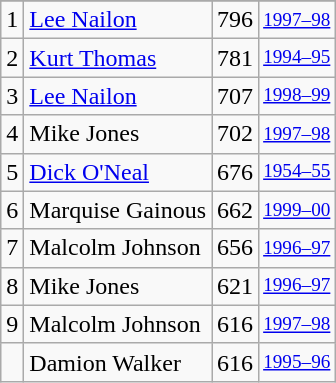<table class="wikitable">
<tr>
</tr>
<tr>
<td>1</td>
<td><a href='#'>Lee Nailon</a></td>
<td>796</td>
<td style="font-size:80%;"><a href='#'>1997–98</a></td>
</tr>
<tr>
<td>2</td>
<td><a href='#'>Kurt Thomas</a></td>
<td>781</td>
<td style="font-size:80%;"><a href='#'>1994–95</a></td>
</tr>
<tr>
<td>3</td>
<td><a href='#'>Lee Nailon</a></td>
<td>707</td>
<td style="font-size:80%;"><a href='#'>1998–99</a></td>
</tr>
<tr>
<td>4</td>
<td>Mike Jones</td>
<td>702</td>
<td style="font-size:80%;"><a href='#'>1997–98</a></td>
</tr>
<tr>
<td>5</td>
<td><a href='#'>Dick O'Neal</a></td>
<td>676</td>
<td style="font-size:80%;"><a href='#'>1954–55</a></td>
</tr>
<tr>
<td>6</td>
<td>Marquise Gainous</td>
<td>662</td>
<td style="font-size:80%;"><a href='#'>1999–00</a></td>
</tr>
<tr>
<td>7</td>
<td>Malcolm Johnson</td>
<td>656</td>
<td style="font-size:80%;"><a href='#'>1996–97</a></td>
</tr>
<tr>
<td>8</td>
<td>Mike Jones</td>
<td>621</td>
<td style="font-size:80%;"><a href='#'>1996–97</a></td>
</tr>
<tr>
<td>9</td>
<td>Malcolm Johnson</td>
<td>616</td>
<td style="font-size:80%;"><a href='#'>1997–98</a></td>
</tr>
<tr>
<td></td>
<td>Damion Walker</td>
<td>616</td>
<td style="font-size:80%;"><a href='#'>1995–96</a></td>
</tr>
</table>
